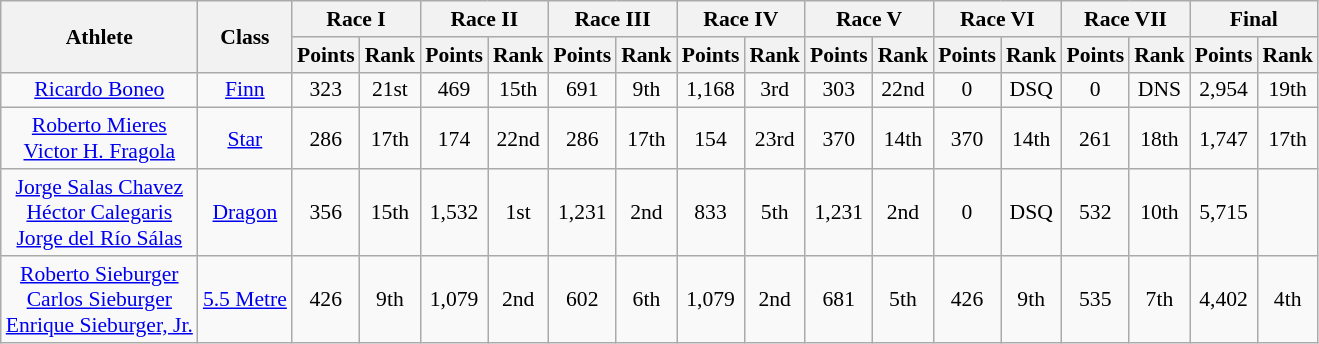<table class=wikitable style="font-size:90%">
<tr>
<th rowspan="2">Athlete</th>
<th rowspan="2">Class</th>
<th colspan="2">Race I</th>
<th colspan="2">Race II</th>
<th colspan="2">Race III</th>
<th colspan="2">Race IV</th>
<th colspan="2">Race V</th>
<th colspan="2">Race VI</th>
<th colspan="2">Race VII</th>
<th colspan="2">Final</th>
</tr>
<tr>
<th>Points</th>
<th>Rank</th>
<th>Points</th>
<th>Rank</th>
<th>Points</th>
<th>Rank</th>
<th>Points</th>
<th>Rank</th>
<th>Points</th>
<th>Rank</th>
<th>Points</th>
<th>Rank</th>
<th>Points</th>
<th>Rank</th>
<th>Points</th>
<th>Rank</th>
</tr>
<tr>
<td align=center><a href='#'>Ricardo Boneo</a></td>
<td align=center><a href='#'>Finn</a></td>
<td align=center>323</td>
<td align=center>21st</td>
<td align=center>469</td>
<td align=center>15th</td>
<td align=center>691</td>
<td align=center>9th</td>
<td align=center>1,168</td>
<td align=center>3rd</td>
<td align=center>303</td>
<td align=center>22nd</td>
<td align=center>0</td>
<td align=center>DSQ</td>
<td align=center>0</td>
<td align=center>DNS</td>
<td align=center>2,954</td>
<td align=center>19th</td>
</tr>
<tr>
<td align=center><a href='#'>Roberto Mieres</a><br><a href='#'>Victor H. Fragola</a></td>
<td align=center><a href='#'>Star</a></td>
<td align=center>286</td>
<td align=center>17th</td>
<td align=center>174</td>
<td align=center>22nd</td>
<td align=center>286</td>
<td align=center>17th</td>
<td align=center>154</td>
<td align=center>23rd</td>
<td align=center>370</td>
<td align=center>14th</td>
<td align=center>370</td>
<td align=center>14th</td>
<td align=center>261</td>
<td align=center>18th</td>
<td align=center>1,747</td>
<td align=center>17th</td>
</tr>
<tr>
<td align=center><a href='#'>Jorge Salas Chavez</a><br><a href='#'>Héctor Calegaris</a><br><a href='#'>Jorge del Río Sálas</a></td>
<td align=center><a href='#'>Dragon</a></td>
<td align=center>356</td>
<td align=center>15th</td>
<td align=center>1,532</td>
<td align=center>1st</td>
<td align=center>1,231</td>
<td align=center>2nd</td>
<td align=center>833</td>
<td align=center>5th</td>
<td align=center>1,231</td>
<td align=center>2nd</td>
<td align=center>0</td>
<td align=center>DSQ</td>
<td align=center>532</td>
<td align=center>10th</td>
<td align=center>5,715</td>
<td align=center></td>
</tr>
<tr>
<td align=center><a href='#'>Roberto Sieburger</a><br><a href='#'>Carlos Sieburger</a><br><a href='#'>Enrique Sieburger, Jr.</a></td>
<td align=center><a href='#'>5.5 Metre</a></td>
<td align=center>426</td>
<td align=center>9th</td>
<td align=center>1,079</td>
<td align=center>2nd</td>
<td align=center>602</td>
<td align=center>6th</td>
<td align=center>1,079</td>
<td align=center>2nd</td>
<td align=center>681</td>
<td align=center>5th</td>
<td align=center>426</td>
<td align=center>9th</td>
<td align=center>535</td>
<td align=center>7th</td>
<td align=center>4,402</td>
<td align=center>4th</td>
</tr>
</table>
